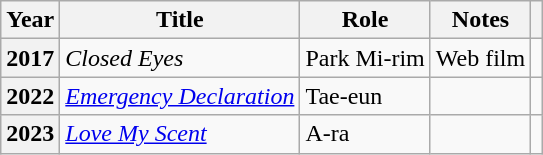<table class="wikitable plainrowheaders sortable">
<tr>
<th scope="col">Year</th>
<th scope="col">Title</th>
<th scope="col">Role</th>
<th scope="col">Notes</th>
<th scope="col"></th>
</tr>
<tr>
<th scope="row">2017</th>
<td><em>Closed Eyes</em></td>
<td>Park Mi-rim</td>
<td>Web film</td>
<td style="text-align:center"></td>
</tr>
<tr>
<th scope="row">2022</th>
<td><em><a href='#'>Emergency Declaration</a></em></td>
<td>Tae-eun</td>
<td></td>
<td style="text-align:center"></td>
</tr>
<tr>
<th scope="row">2023</th>
<td><em><a href='#'>Love My Scent</a></em></td>
<td>A-ra</td>
<td></td>
<td style="text-align:center"></td>
</tr>
</table>
